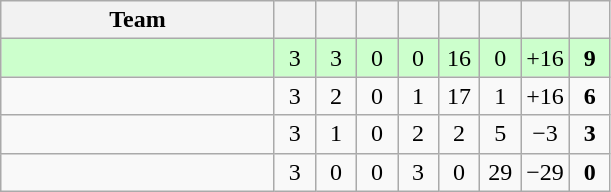<table class="wikitable" style="text-align: center;">
<tr>
<th width="175">Team</th>
<th width="20"></th>
<th width="20"></th>
<th width="20"></th>
<th width="20"></th>
<th width="20"></th>
<th width="20"></th>
<th width="20"></th>
<th width="20"></th>
</tr>
<tr bgcolor=ccffcc>
<td align=left></td>
<td>3</td>
<td>3</td>
<td>0</td>
<td>0</td>
<td>16</td>
<td>0</td>
<td>+16</td>
<td><strong>9</strong></td>
</tr>
<tr>
<td align=left><em></em></td>
<td>3</td>
<td>2</td>
<td>0</td>
<td>1</td>
<td>17</td>
<td>1</td>
<td>+16</td>
<td><strong>6</strong></td>
</tr>
<tr bgcolor=>
<td align=left></td>
<td>3</td>
<td>1</td>
<td>0</td>
<td>2</td>
<td>2</td>
<td>5</td>
<td>−3</td>
<td><strong>3</strong></td>
</tr>
<tr bgcolor=>
<td align=left></td>
<td>3</td>
<td>0</td>
<td>0</td>
<td>3</td>
<td>0</td>
<td>29</td>
<td>−29</td>
<td><strong>0</strong></td>
</tr>
</table>
